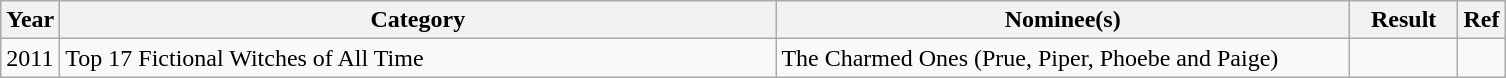<table class="wikitable">
<tr>
<th>Year</th>
<th width=470>Category</th>
<th width=375>Nominee(s)</th>
<th width=65>Result</th>
<th>Ref</th>
</tr>
<tr>
<td>2011</td>
<td>Top 17 Fictional Witches of All Time</td>
<td>The Charmed Ones (Prue, Piper, Phoebe and Paige)</td>
<td></td>
<td></td>
</tr>
</table>
